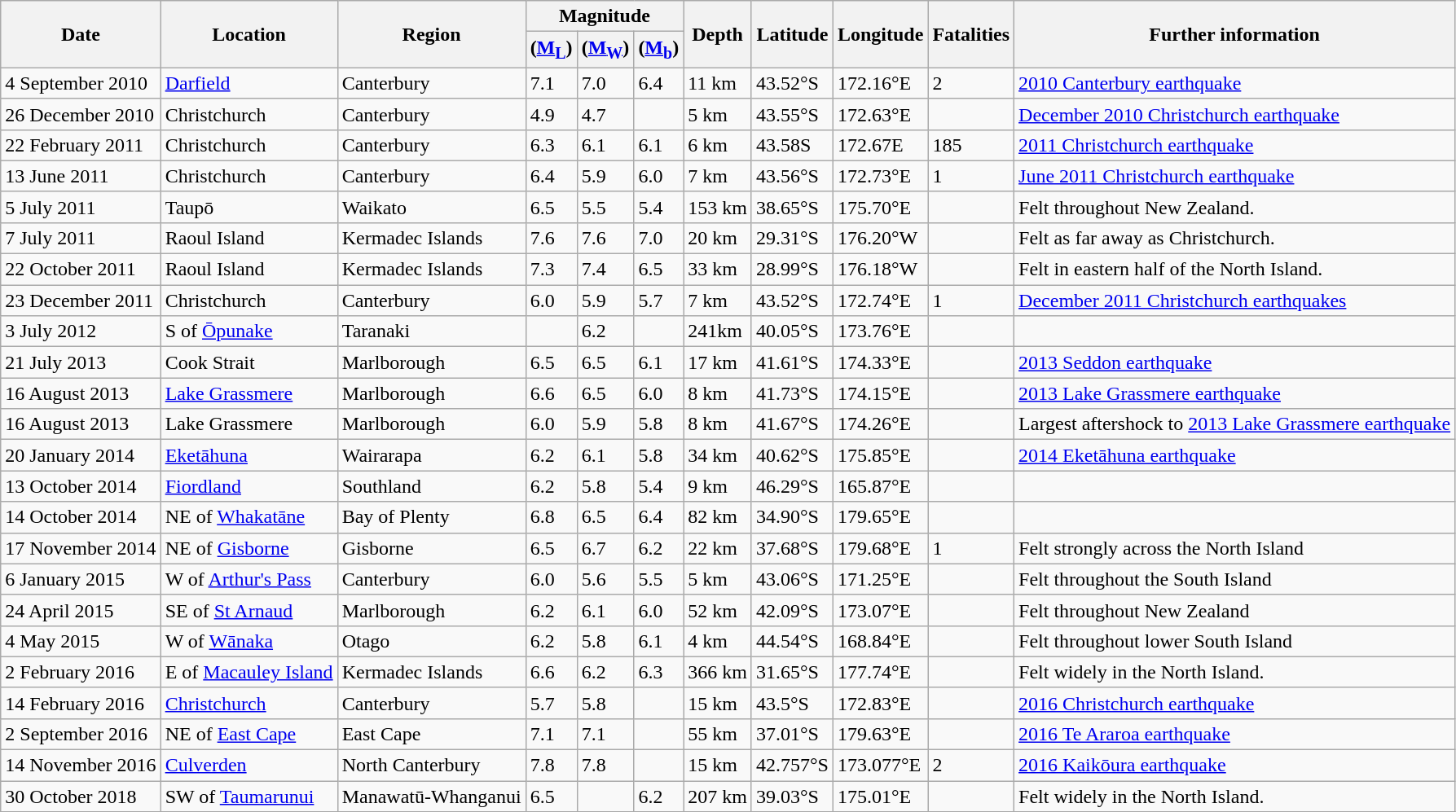<table class="wikitable sortable">
<tr>
<th rowspan=2>Date</th>
<th rowspan=2>Location</th>
<th rowspan=2>Region</th>
<th colspan=3>Magnitude</th>
<th rowspan=2>Depth</th>
<th rowspan=2>Latitude</th>
<th rowspan=2>Longitude</th>
<th rowspan=2>Fatalities</th>
<th rowspan=2 scope="col" class="unsortable">Further information</th>
</tr>
<tr>
<th>(<a href='#'>M<sub>L</sub></a>)</th>
<th>(<a href='#'>M<sub>W</sub></a>)</th>
<th>(<a href='#'>M<sub>b</sub></a>)</th>
</tr>
<tr>
<td>4 September 2010</td>
<td><a href='#'>Darfield</a></td>
<td>Canterbury</td>
<td>7.1</td>
<td>7.0</td>
<td>6.4</td>
<td>11 km</td>
<td>43.52°S</td>
<td>172.16°E</td>
<td>2</td>
<td><a href='#'>2010 Canterbury earthquake</a></td>
</tr>
<tr>
<td>26 December 2010</td>
<td>Christchurch</td>
<td>Canterbury</td>
<td>4.9</td>
<td>4.7</td>
<td></td>
<td>5 km</td>
<td>43.55°S</td>
<td>172.63°E</td>
<td></td>
<td><a href='#'>December 2010 Christchurch earthquake</a></td>
</tr>
<tr>
<td>22 February 2011</td>
<td>Christchurch</td>
<td>Canterbury</td>
<td>6.3</td>
<td>6.1</td>
<td>6.1</td>
<td>6 km</td>
<td>43.58S</td>
<td>172.67E</td>
<td>185</td>
<td><a href='#'>2011 Christchurch earthquake</a></td>
</tr>
<tr>
<td>13 June 2011</td>
<td>Christchurch</td>
<td>Canterbury</td>
<td>6.4</td>
<td>5.9</td>
<td>6.0</td>
<td>7 km</td>
<td>43.56°S</td>
<td>172.73°E</td>
<td>1</td>
<td><a href='#'>June 2011 Christchurch earthquake</a></td>
</tr>
<tr>
<td>5 July 2011</td>
<td>Taupō</td>
<td>Waikato</td>
<td>6.5</td>
<td>5.5</td>
<td>5.4</td>
<td>153 km</td>
<td>38.65°S</td>
<td>175.70°E</td>
<td></td>
<td>Felt throughout New Zealand.</td>
</tr>
<tr>
<td>7 July 2011</td>
<td>Raoul Island</td>
<td>Kermadec Islands</td>
<td>7.6</td>
<td>7.6</td>
<td>7.0</td>
<td>20 km</td>
<td>29.31°S</td>
<td>176.20°W</td>
<td></td>
<td>Felt as far away as Christchurch.</td>
</tr>
<tr>
<td>22 October 2011</td>
<td>Raoul Island</td>
<td>Kermadec Islands</td>
<td>7.3</td>
<td>7.4</td>
<td>6.5</td>
<td>33 km</td>
<td>28.99°S</td>
<td>176.18°W</td>
<td></td>
<td>Felt in eastern half of the North Island.</td>
</tr>
<tr>
<td>23 December 2011</td>
<td>Christchurch</td>
<td>Canterbury</td>
<td>6.0</td>
<td>5.9</td>
<td>5.7</td>
<td>7 km</td>
<td>43.52°S</td>
<td>172.74°E</td>
<td>1</td>
<td><a href='#'>December 2011 Christchurch earthquakes</a></td>
</tr>
<tr>
<td>3 July 2012</td>
<td>S of <a href='#'>Ōpunake</a></td>
<td>Taranaki</td>
<td></td>
<td>6.2</td>
<td></td>
<td>241km</td>
<td>40.05°S</td>
<td>173.76°E</td>
<td></td>
<td></td>
</tr>
<tr>
<td>21 July 2013</td>
<td>Cook Strait</td>
<td>Marlborough</td>
<td>6.5</td>
<td>6.5</td>
<td>6.1</td>
<td>17 km</td>
<td>41.61°S</td>
<td>174.33°E</td>
<td></td>
<td><a href='#'>2013 Seddon earthquake</a></td>
</tr>
<tr>
<td>16 August 2013</td>
<td><a href='#'>Lake Grassmere</a></td>
<td>Marlborough</td>
<td>6.6</td>
<td>6.5</td>
<td>6.0</td>
<td>8 km</td>
<td>41.73°S</td>
<td>174.15°E</td>
<td></td>
<td><a href='#'>2013 Lake Grassmere earthquake</a></td>
</tr>
<tr>
<td>16 August 2013</td>
<td>Lake Grassmere</td>
<td>Marlborough</td>
<td>6.0</td>
<td>5.9</td>
<td>5.8</td>
<td>8 km</td>
<td>41.67°S</td>
<td>174.26°E</td>
<td></td>
<td>Largest aftershock to <a href='#'>2013 Lake Grassmere earthquake</a></td>
</tr>
<tr>
<td>20 January 2014</td>
<td><a href='#'>Eketāhuna</a></td>
<td>Wairarapa</td>
<td>6.2</td>
<td>6.1</td>
<td>5.8</td>
<td>34 km</td>
<td>40.62°S</td>
<td>175.85°E</td>
<td></td>
<td><a href='#'>2014 Eketāhuna earthquake</a></td>
</tr>
<tr>
<td>13 October 2014</td>
<td><a href='#'>Fiordland</a></td>
<td>Southland</td>
<td>6.2</td>
<td>5.8</td>
<td>5.4</td>
<td>9 km</td>
<td>46.29°S</td>
<td>165.87°E</td>
<td></td>
<td></td>
</tr>
<tr>
<td>14 October 2014</td>
<td>NE of <a href='#'>Whakatāne</a></td>
<td>Bay of Plenty</td>
<td>6.8</td>
<td>6.5</td>
<td>6.4</td>
<td>82 km</td>
<td>34.90°S</td>
<td>179.65°E</td>
<td></td>
<td></td>
</tr>
<tr>
<td>17 November 2014</td>
<td>NE of <a href='#'>Gisborne</a></td>
<td>Gisborne</td>
<td>6.5</td>
<td>6.7</td>
<td>6.2</td>
<td>22 km</td>
<td>37.68°S</td>
<td>179.68°E</td>
<td>1</td>
<td>Felt strongly across the North Island</td>
</tr>
<tr>
<td>6 January 2015</td>
<td>W of <a href='#'>Arthur's Pass</a></td>
<td>Canterbury</td>
<td>6.0</td>
<td>5.6</td>
<td>5.5</td>
<td>5 km</td>
<td>43.06°S</td>
<td>171.25°E</td>
<td></td>
<td>Felt throughout the South Island</td>
</tr>
<tr>
<td>24 April 2015</td>
<td>SE of <a href='#'>St Arnaud</a></td>
<td>Marlborough</td>
<td>6.2</td>
<td>6.1</td>
<td>6.0</td>
<td>52 km</td>
<td>42.09°S</td>
<td>173.07°E</td>
<td></td>
<td>Felt throughout New Zealand</td>
</tr>
<tr>
<td>4 May 2015</td>
<td>W of <a href='#'>Wānaka</a></td>
<td>Otago</td>
<td>6.2</td>
<td>5.8</td>
<td>6.1</td>
<td>4 km</td>
<td>44.54°S</td>
<td>168.84°E</td>
<td></td>
<td>Felt throughout lower South Island</td>
</tr>
<tr>
<td>2 February 2016</td>
<td>E of <a href='#'>Macauley Island</a></td>
<td>Kermadec Islands</td>
<td>6.6</td>
<td>6.2</td>
<td>6.3</td>
<td>366 km</td>
<td>31.65°S</td>
<td>177.74°E</td>
<td></td>
<td>Felt widely in the North Island.</td>
</tr>
<tr>
<td>14 February 2016</td>
<td><a href='#'>Christchurch</a></td>
<td>Canterbury</td>
<td>5.7</td>
<td>5.8</td>
<td></td>
<td>15 km</td>
<td>43.5°S</td>
<td>172.83°E</td>
<td></td>
<td><a href='#'>2016 Christchurch earthquake</a></td>
</tr>
<tr>
<td>2 September 2016</td>
<td>NE of <a href='#'>East Cape</a></td>
<td>East Cape</td>
<td>7.1</td>
<td>7.1</td>
<td></td>
<td>55 km</td>
<td>37.01°S</td>
<td>179.63°E</td>
<td></td>
<td><a href='#'>2016 Te Araroa earthquake</a></td>
</tr>
<tr>
<td>14 November 2016</td>
<td><a href='#'>Culverden</a></td>
<td>North Canterbury</td>
<td>7.8</td>
<td>7.8</td>
<td></td>
<td>15 km</td>
<td>42.757°S</td>
<td>173.077°E</td>
<td>2</td>
<td><a href='#'>2016 Kaikōura earthquake</a></td>
</tr>
<tr>
<td>30 October 2018</td>
<td>SW of <a href='#'>Taumarunui</a></td>
<td>Manawatū-Whanganui</td>
<td>6.5</td>
<td></td>
<td>6.2</td>
<td>207 km</td>
<td>39.03°S</td>
<td>175.01°E</td>
<td></td>
<td>Felt widely in the North Island.</td>
</tr>
<tr>
</tr>
</table>
